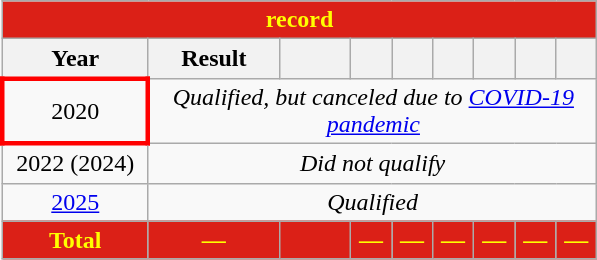<table class="wikitable" style="text-align:center;">
<tr>
<th colspan="10" style="background-color: #DB2017; color: #FFFF00;"><a href='#'></a> record</th>
</tr>
<tr>
<th width="90">Year</th>
<th width="80">Result</th>
<th width="40"></th>
<th width="20"></th>
<th width="20"></th>
<th width="20"></th>
<th width="20"></th>
<th width="20"></th>
<th width="20"></th>
</tr>
<tr>
<td style="border: 3px solid red"> 2020</td>
<td colspan="8"><em>Qualified, but canceled due to <a href='#'>COVID-19 pandemic</a></em></td>
</tr>
<tr>
<td> 2022 (2024)</td>
<td colspan="8"><em>Did not qualify</em></td>
</tr>
<tr>
<td> <a href='#'>2025</a></td>
<td colspan="8"><em>Qualified</em></td>
</tr>
<tr>
<td style="background: #DB2017; color: #FFFF00;"><strong>Total</strong></td>
<td style="background: #DB2017; color: #FFFF00;"><strong>—</strong></td>
<td style="background: #DB2017; color: #FFFF00;"><strong></strong></td>
<td style="background: #DB2017; color: #FFFF00;"><strong>—</strong></td>
<td style="background: #DB2017; color: #FFFF00;"><strong>—</strong></td>
<td style="background: #DB2017; color: #FFFF00;"><strong>—</strong></td>
<td style="background: #DB2017; color: #FFFF00;"><strong>—</strong></td>
<td style="background: #DB2017; color: #FFFF00;"><strong>—</strong></td>
<td style="background: #DB2017; color: #FFFF00;"><strong>—</strong></td>
</tr>
</table>
